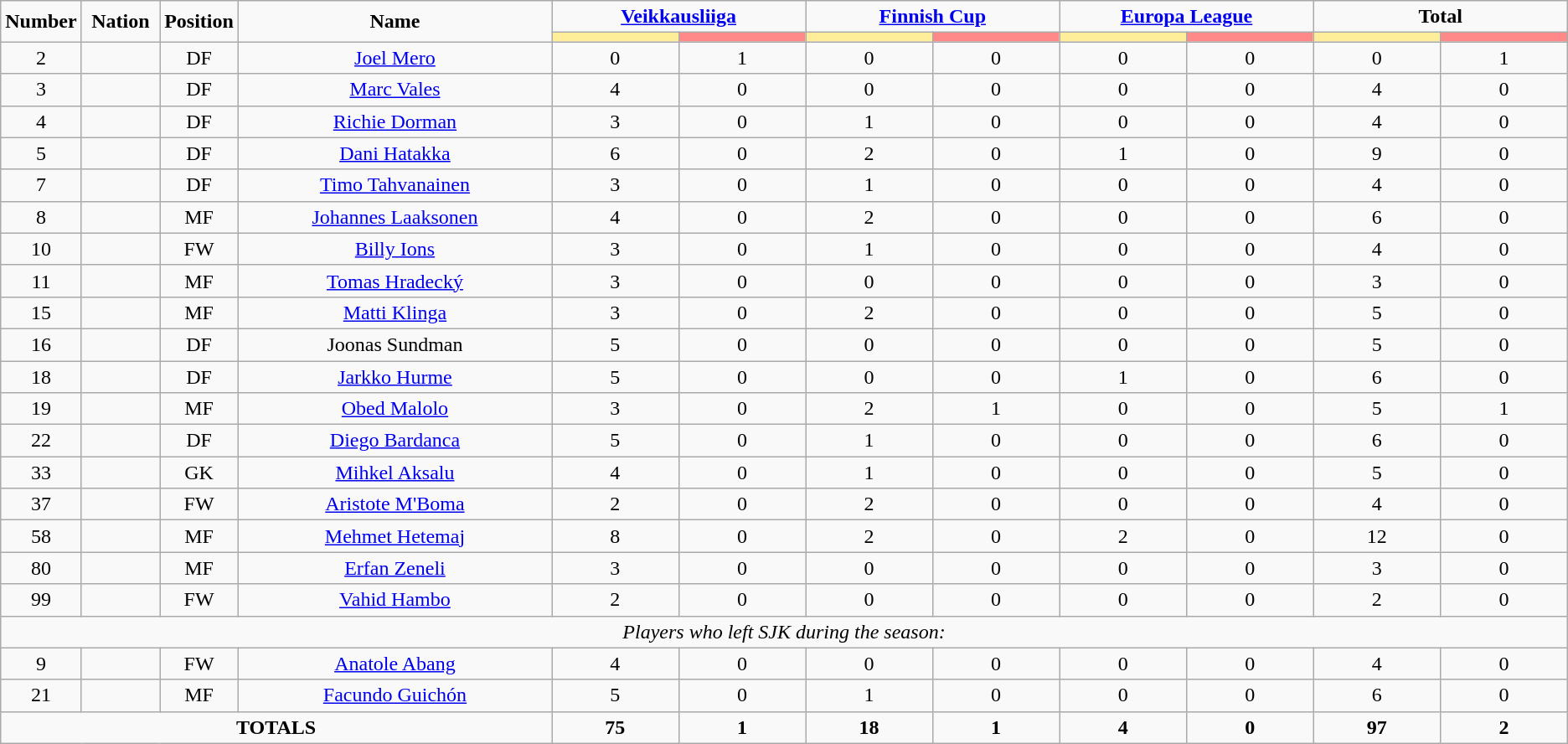<table class="wikitable" style="text-align:center;">
<tr>
<td rowspan="2"  style="width:5%;"><strong>Number</strong></td>
<td rowspan="2"  style="width:5%;"><strong>Nation</strong></td>
<td rowspan="2"  style="width:5%;"><strong>Position</strong></td>
<td rowspan="2"  style="width:20%;"><strong>Name</strong></td>
<td colspan="2"><strong><a href='#'>Veikkausliiga</a></strong></td>
<td colspan="2"><strong><a href='#'>Finnish Cup</a></strong></td>
<td colspan="2"><strong><a href='#'>Europa League</a></strong></td>
<td colspan="2"><strong>Total</strong></td>
</tr>
<tr>
<th style="width:60px; background:#fe9;"></th>
<th style="width:60px; background:#ff8888;"></th>
<th style="width:60px; background:#fe9;"></th>
<th style="width:60px; background:#ff8888;"></th>
<th style="width:60px; background:#fe9;"></th>
<th style="width:60px; background:#ff8888;"></th>
<th style="width:60px; background:#fe9;"></th>
<th style="width:60px; background:#ff8888;"></th>
</tr>
<tr>
<td>2</td>
<td></td>
<td>DF</td>
<td><a href='#'>Joel Mero</a></td>
<td>0</td>
<td>1</td>
<td>0</td>
<td>0</td>
<td>0</td>
<td>0</td>
<td>0</td>
<td>1</td>
</tr>
<tr>
<td>3</td>
<td></td>
<td>DF</td>
<td><a href='#'>Marc Vales</a></td>
<td>4</td>
<td>0</td>
<td>0</td>
<td>0</td>
<td>0</td>
<td>0</td>
<td>4</td>
<td>0</td>
</tr>
<tr>
<td>4</td>
<td></td>
<td>DF</td>
<td><a href='#'>Richie Dorman</a></td>
<td>3</td>
<td>0</td>
<td>1</td>
<td>0</td>
<td>0</td>
<td>0</td>
<td>4</td>
<td>0</td>
</tr>
<tr>
<td>5</td>
<td></td>
<td>DF</td>
<td><a href='#'>Dani Hatakka</a></td>
<td>6</td>
<td>0</td>
<td>2</td>
<td>0</td>
<td>1</td>
<td>0</td>
<td>9</td>
<td>0</td>
</tr>
<tr>
<td>7</td>
<td></td>
<td>DF</td>
<td><a href='#'>Timo Tahvanainen</a></td>
<td>3</td>
<td>0</td>
<td>1</td>
<td>0</td>
<td>0</td>
<td>0</td>
<td>4</td>
<td>0</td>
</tr>
<tr>
<td>8</td>
<td></td>
<td>MF</td>
<td><a href='#'>Johannes Laaksonen</a></td>
<td>4</td>
<td>0</td>
<td>2</td>
<td>0</td>
<td>0</td>
<td>0</td>
<td>6</td>
<td>0</td>
</tr>
<tr>
<td>10</td>
<td></td>
<td>FW</td>
<td><a href='#'>Billy Ions</a></td>
<td>3</td>
<td>0</td>
<td>1</td>
<td>0</td>
<td>0</td>
<td>0</td>
<td>4</td>
<td>0</td>
</tr>
<tr>
<td>11</td>
<td></td>
<td>MF</td>
<td><a href='#'>Tomas Hradecký</a></td>
<td>3</td>
<td>0</td>
<td>0</td>
<td>0</td>
<td>0</td>
<td>0</td>
<td>3</td>
<td>0</td>
</tr>
<tr>
<td>15</td>
<td></td>
<td>MF</td>
<td><a href='#'>Matti Klinga</a></td>
<td>3</td>
<td>0</td>
<td>2</td>
<td>0</td>
<td>0</td>
<td>0</td>
<td>5</td>
<td>0</td>
</tr>
<tr>
<td>16</td>
<td></td>
<td>DF</td>
<td>Joonas Sundman</td>
<td>5</td>
<td>0</td>
<td>0</td>
<td>0</td>
<td>0</td>
<td>0</td>
<td>5</td>
<td>0</td>
</tr>
<tr>
<td>18</td>
<td></td>
<td>DF</td>
<td><a href='#'>Jarkko Hurme</a></td>
<td>5</td>
<td>0</td>
<td>0</td>
<td>0</td>
<td>1</td>
<td>0</td>
<td>6</td>
<td>0</td>
</tr>
<tr>
<td>19</td>
<td></td>
<td>MF</td>
<td><a href='#'>Obed Malolo</a></td>
<td>3</td>
<td>0</td>
<td>2</td>
<td>1</td>
<td>0</td>
<td>0</td>
<td>5</td>
<td>1</td>
</tr>
<tr>
<td>22</td>
<td></td>
<td>DF</td>
<td><a href='#'>Diego Bardanca</a></td>
<td>5</td>
<td>0</td>
<td>1</td>
<td>0</td>
<td>0</td>
<td>0</td>
<td>6</td>
<td>0</td>
</tr>
<tr>
<td>33</td>
<td></td>
<td>GK</td>
<td><a href='#'>Mihkel Aksalu</a></td>
<td>4</td>
<td>0</td>
<td>1</td>
<td>0</td>
<td>0</td>
<td>0</td>
<td>5</td>
<td>0</td>
</tr>
<tr>
<td>37</td>
<td></td>
<td>FW</td>
<td><a href='#'>Aristote M'Boma</a></td>
<td>2</td>
<td>0</td>
<td>2</td>
<td>0</td>
<td>0</td>
<td>0</td>
<td>4</td>
<td>0</td>
</tr>
<tr>
<td>58</td>
<td></td>
<td>MF</td>
<td><a href='#'>Mehmet Hetemaj</a></td>
<td>8</td>
<td>0</td>
<td>2</td>
<td>0</td>
<td>2</td>
<td>0</td>
<td>12</td>
<td>0</td>
</tr>
<tr>
<td>80</td>
<td></td>
<td>MF</td>
<td><a href='#'>Erfan Zeneli</a></td>
<td>3</td>
<td>0</td>
<td>0</td>
<td>0</td>
<td>0</td>
<td>0</td>
<td>3</td>
<td>0</td>
</tr>
<tr>
<td>99</td>
<td></td>
<td>FW</td>
<td><a href='#'>Vahid Hambo</a></td>
<td>2</td>
<td>0</td>
<td>0</td>
<td>0</td>
<td>0</td>
<td>0</td>
<td>2</td>
<td>0</td>
</tr>
<tr>
<td colspan="14"><em>Players who left SJK during the season:</em></td>
</tr>
<tr>
<td>9</td>
<td></td>
<td>FW</td>
<td><a href='#'>Anatole Abang</a></td>
<td>4</td>
<td>0</td>
<td>0</td>
<td>0</td>
<td>0</td>
<td>0</td>
<td>4</td>
<td>0</td>
</tr>
<tr>
<td>21</td>
<td></td>
<td>MF</td>
<td><a href='#'>Facundo Guichón</a></td>
<td>5</td>
<td>0</td>
<td>1</td>
<td>0</td>
<td>0</td>
<td>0</td>
<td>6</td>
<td>0</td>
</tr>
<tr>
<td colspan="4"><strong>TOTALS</strong></td>
<td><strong>75</strong></td>
<td><strong>1</strong></td>
<td><strong>18</strong></td>
<td><strong>1</strong></td>
<td><strong>4</strong></td>
<td><strong>0</strong></td>
<td><strong>97</strong></td>
<td><strong>2</strong></td>
</tr>
</table>
